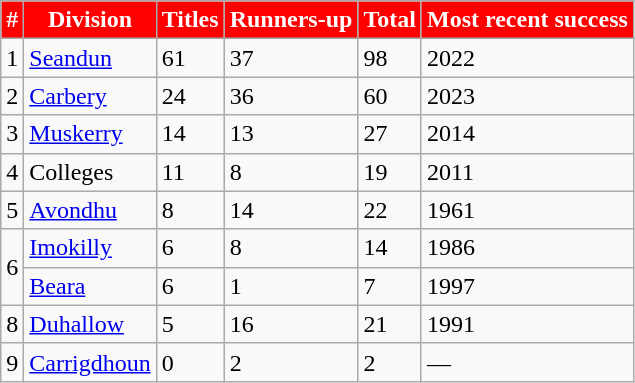<table class="wikitable">
<tr>
<th style="background:red;color:white">#</th>
<th style="background:red;color:white">Division</th>
<th style="background:red;color:white">Titles</th>
<th style="background:red;color:white">Runners-up</th>
<th style="background:red;color:white">Total</th>
<th style="background:red;color:white">Most recent success</th>
</tr>
<tr>
<td>1</td>
<td> <a href='#'>Seandun</a></td>
<td>61</td>
<td>37</td>
<td>98</td>
<td>2022</td>
</tr>
<tr>
<td>2</td>
<td> <a href='#'>Carbery</a></td>
<td>24</td>
<td>36</td>
<td>60</td>
<td>2023</td>
</tr>
<tr>
<td>3</td>
<td> <a href='#'>Muskerry</a></td>
<td>14</td>
<td>13</td>
<td>27</td>
<td>2014</td>
</tr>
<tr>
<td>4</td>
<td> Colleges</td>
<td>11</td>
<td>8</td>
<td>19</td>
<td>2011</td>
</tr>
<tr>
<td>5</td>
<td> <a href='#'>Avondhu</a></td>
<td>8</td>
<td>14</td>
<td>22</td>
<td>1961</td>
</tr>
<tr>
<td rowspan="2">6</td>
<td> <a href='#'>Imokilly</a></td>
<td>6</td>
<td>8</td>
<td>14</td>
<td>1986</td>
</tr>
<tr>
<td> <a href='#'>Beara</a></td>
<td>6</td>
<td>1</td>
<td>7</td>
<td>1997</td>
</tr>
<tr>
<td>8</td>
<td> <a href='#'>Duhallow</a></td>
<td>5</td>
<td>16</td>
<td>21</td>
<td>1991</td>
</tr>
<tr>
<td>9</td>
<td> <a href='#'>Carrigdhoun</a></td>
<td>0</td>
<td>2</td>
<td>2</td>
<td>—</td>
</tr>
</table>
